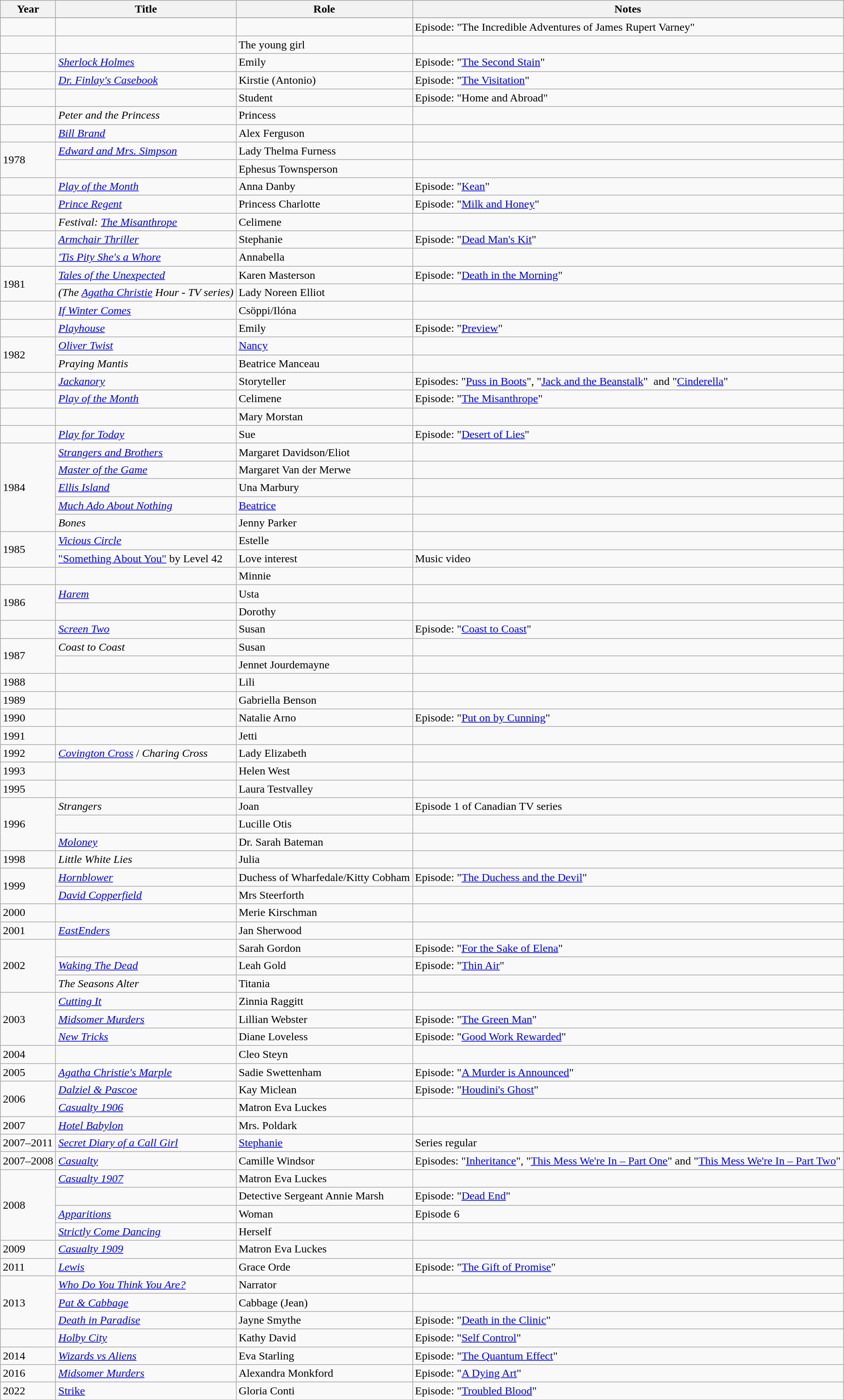<table class="wikitable sortable">
<tr>
<th>Year</th>
<th>Title</th>
<th>Role</th>
<th class="unsortable">Notes</th>
</tr>
<tr>
</tr>
<tr>
<td></td>
<td><em></em></td>
<td></td>
<td>Episode: "The Incredible Adventures of James Rupert Varney" </td>
</tr>
<tr>
<td></td>
<td><em></em></td>
<td>The young girl</td>
<td></td>
</tr>
<tr>
<td></td>
<td><em><a href='#'>Sherlock Holmes</a></em></td>
<td>Emily</td>
<td>Episode: "<a href='#'>The Second Stain</a>"</td>
</tr>
<tr>
<td></td>
<td><em><a href='#'>Dr. Finlay's Casebook</a></em></td>
<td>Kirstie (Antonio)</td>
<td>Episode: "<a href='#'>The Visitation</a>" </td>
</tr>
<tr>
<td></td>
<td><em></em></td>
<td>Student</td>
<td>Episode: "Home and Abroad" </td>
</tr>
<tr>
<td></td>
<td><em>Peter and the Princess</em></td>
<td>Princess</td>
<td></td>
</tr>
<tr>
<td></td>
<td><em><a href='#'>Bill Brand</a></em></td>
<td>Alex Ferguson</td>
<td></td>
</tr>
<tr>
<td Rowspan=2>1978</td>
<td><em><a href='#'>Edward and Mrs. Simpson</a></em></td>
<td>Lady Thelma Furness</td>
<td></td>
</tr>
<tr>
<td><em></em></td>
<td>Ephesus Townsperson</td>
<td></td>
</tr>
<tr>
<td></td>
<td><em><a href='#'>Play of the Month</a></em></td>
<td>Anna Danby</td>
<td>Episode: "<a href='#'>Kean</a>" </td>
</tr>
<tr>
<td></td>
<td><em><a href='#'>Prince Regent</a></em></td>
<td>Princess Charlotte</td>
<td>Episode: "<a href='#'>Milk and Honey</a>" </td>
</tr>
<tr>
<td></td>
<td><em>Festival: <a href='#'>The Misanthrope</a></em></td>
<td>Celimene</td>
<td></td>
</tr>
<tr>
<td></td>
<td><em><a href='#'>Armchair Thriller</a></em></td>
<td>Stephanie</td>
<td>Episode: "<a href='#'>Dead Man's Kit</a>"</td>
</tr>
<tr>
<td></td>
<td><em><a href='#'>'Tis Pity She's a Whore</a></em></td>
<td>Annabella</td>
<td></td>
</tr>
<tr>
<td Rowspan=2>1981</td>
<td> <em><a href='#'>Tales of the Unexpected</a></em></td>
<td>Karen Masterson</td>
<td>Episode: "<a href='#'>Death in the Morning</a>"</td>
</tr>
<tr>
<td><em> (The <a href='#'>Agatha Christie</a> Hour - TV series)</em></td>
<td>Lady Noreen Elliot</td>
<td></td>
</tr>
<tr>
<td></td>
<td><em><a href='#'>If Winter Comes</a></em></td>
<td>Csöppi/Ilóna</td>
<td></td>
</tr>
<tr>
<td></td>
<td><em><a href='#'>Playhouse</a></em></td>
<td>Emily</td>
<td>Episode: "<a href='#'>Preview</a>" </td>
</tr>
<tr>
<td Rowspan=2>1982</td>
<td><em><a href='#'>Oliver Twist</a></em></td>
<td><a href='#'>Nancy</a></td>
<td></td>
</tr>
<tr>
<td><em>Praying Mantis</em></td>
<td>Beatrice Manceau</td>
<td></td>
</tr>
<tr>
<td></td>
<td><em><a href='#'>Jackanory</a></em></td>
<td>Storyteller</td>
<td>Episodes: "<a href='#'>Puss in Boots</a>", "<a href='#'>Jack and the Beanstalk</a>"  and "<a href='#'>Cinderella</a>" </td>
</tr>
<tr>
<td></td>
<td><em><a href='#'>Play of the Month</a></em></td>
<td>Celimene</td>
<td>Episode: "<a href='#'>The Misanthrope</a>" </td>
</tr>
<tr>
<td></td>
<td><em></em></td>
<td>Mary Morstan</td>
<td></td>
</tr>
<tr>
<td></td>
<td><em><a href='#'>Play for Today</a></em></td>
<td>Sue</td>
<td>Episode: "<a href='#'>Desert of Lies</a>" </td>
</tr>
<tr>
<td Rowspan=5>1984</td>
<td> <em><a href='#'>Strangers and Brothers</a></em></td>
<td>Margaret Davidson/Eliot</td>
<td></td>
</tr>
<tr>
<td> <em><a href='#'>Master of the Game</a></em></td>
<td>Margaret Van der Merwe</td>
<td></td>
</tr>
<tr>
<td> <em><a href='#'>Ellis Island</a></em></td>
<td>Una Marbury</td>
<td></td>
</tr>
<tr>
<td> <em><a href='#'>Much Ado About Nothing</a></em></td>
<td><a href='#'>Beatrice</a></td>
<td></td>
</tr>
<tr>
<td><em>Bones</em></td>
<td>Jenny Parker</td>
<td></td>
</tr>
<tr>
<td Rowspan=2>1985</td>
<td> <em><a href='#'>Vicious Circle</a></em></td>
<td>Estelle</td>
<td></td>
</tr>
<tr>
<td><a href='#'>"Something About You"</a> by Level 42</td>
<td>Love interest</td>
<td>Music video</td>
</tr>
<tr>
<td></td>
<td><em></em></td>
<td>Minnie</td>
<td></td>
</tr>
<tr>
<td Rowspan=2>1986</td>
<td><em><a href='#'>Harem</a></em></td>
<td>Usta</td>
<td></td>
</tr>
<tr>
<td> <em></em></td>
<td>Dorothy</td>
<td></td>
</tr>
<tr>
<td></td>
<td><em><a href='#'>Screen Two</a></em></td>
<td>Susan</td>
<td>Episode: "<a href='#'>Coast to Coast</a>" </td>
</tr>
<tr>
<td Rowspan=2>1987</td>
<td> <em>Coast to Coast</em></td>
<td>Susan</td>
<td></td>
</tr>
<tr>
<td> <em></em></td>
<td>Jennet Jourdemayne</td>
<td></td>
</tr>
<tr>
<td>1988</td>
<td><em></em></td>
<td>Lili</td>
<td></td>
</tr>
<tr>
<td>1989</td>
<td><em></em></td>
<td>Gabriella Benson</td>
<td></td>
</tr>
<tr>
<td>1990</td>
<td><em></em></td>
<td>Natalie Arno</td>
<td>Episode: "<a href='#'>Put on by Cunning</a>"</td>
</tr>
<tr>
<td>1991</td>
<td><em></em></td>
<td>Jetti</td>
<td></td>
</tr>
<tr>
<td>1992</td>
<td><em><a href='#'>Covington Cross</a></em> / <em>Charing Cross</em></td>
<td>Lady Elizabeth</td>
<td></td>
</tr>
<tr>
<td>1993</td>
<td><em></em></td>
<td>Helen West</td>
<td></td>
</tr>
<tr>
<td>1995</td>
<td><em></em></td>
<td>Laura Testvalley</td>
<td></td>
</tr>
<tr>
<td Rowspan=3>1996</td>
<td><em>Strangers</em></td>
<td>Joan</td>
<td>Episode 1 of Canadian TV series</td>
</tr>
<tr>
<td><em></em></td>
<td>Lucille Otis</td>
<td></td>
</tr>
<tr>
<td><em><a href='#'>Moloney</a></em></td>
<td>Dr. Sarah Bateman</td>
<td></td>
</tr>
<tr>
<td>1998</td>
<td><em>Little White Lies</em></td>
<td>Julia</td>
<td></td>
</tr>
<tr>
<td Rowspan=2>1999</td>
<td><em><a href='#'>Hornblower</a></em></td>
<td>Duchess of Wharfedale/Kitty Cobham</td>
<td>Episode: "<a href='#'>The Duchess and the Devil</a>"</td>
</tr>
<tr>
<td><em><a href='#'>David Copperfield</a></em></td>
<td>Mrs Steerforth</td>
<td></td>
</tr>
<tr>
<td>2000</td>
<td><em></em></td>
<td>Merie Kirschman</td>
<td></td>
</tr>
<tr>
<td>2001</td>
<td><em><a href='#'>EastEnders</a></em></td>
<td>Jan Sherwood</td>
<td></td>
</tr>
<tr>
<td Rowspan=3>2002</td>
<td><em></em></td>
<td>Sarah Gordon</td>
<td>Episode: "<a href='#'>For the Sake of Elena</a>"</td>
</tr>
<tr>
<td><em><a href='#'>Waking The Dead</a></em></td>
<td>Leah Gold</td>
<td>Episode: "<a href='#'>Thin Air</a>"</td>
</tr>
<tr>
<td> <em>The Seasons Alter</em></td>
<td>Titania</td>
<td></td>
</tr>
<tr>
<td Rowspan=3>2003</td>
<td><em><a href='#'>Cutting It</a></em></td>
<td>Zinnia Raggitt</td>
<td></td>
</tr>
<tr>
<td><em><a href='#'>Midsomer Murders</a></em></td>
<td>Lillian Webster</td>
<td>Episode: "<a href='#'>The Green Man</a>"</td>
</tr>
<tr>
<td><em><a href='#'>New Tricks</a></em></td>
<td>Diane Loveless</td>
<td>Episode: "<a href='#'>Good Work Rewarded</a>"</td>
</tr>
<tr>
<td>2004</td>
<td><em></em></td>
<td>Cleo Steyn</td>
<td></td>
</tr>
<tr>
<td>2005</td>
<td><em><a href='#'>Agatha Christie's Marple</a></em></td>
<td>Sadie Swettenham</td>
<td>Episode: "<a href='#'>A Murder is Announced</a>"</td>
</tr>
<tr>
<td Rowspan=2>2006</td>
<td><em><a href='#'>Dalziel & Pascoe</a></em></td>
<td>Kay Miclean</td>
<td>Episode: "<a href='#'>Houdini's Ghost</a>"</td>
</tr>
<tr>
<td><em><a href='#'>Casualty 1906</a></em></td>
<td>Matron Eva Luckes</td>
<td></td>
</tr>
<tr>
<td>2007</td>
<td><em><a href='#'>Hotel Babylon</a></em></td>
<td>Mrs. Poldark</td>
<td></td>
</tr>
<tr>
<td>2007–2011</td>
<td><em><a href='#'>Secret Diary of a Call Girl</a></em></td>
<td><a href='#'>Stephanie</a></td>
<td>Series regular</td>
</tr>
<tr>
<td>2007–2008</td>
<td><em><a href='#'>Casualty</a></em></td>
<td>Camille Windsor</td>
<td>Episodes: "<a href='#'>Inheritance</a>", "<a href='#'>This Mess We're In – Part One</a>" and "<a href='#'>This Mess We're In – Part Two</a>"</td>
</tr>
<tr>
<td Rowspan=4>2008</td>
<td><em><a href='#'>Casualty 1907</a></em></td>
<td>Matron Eva Luckes</td>
<td></td>
</tr>
<tr>
<td><em></em></td>
<td>Detective Sergeant Annie Marsh</td>
<td>Episode: "<a href='#'>Dead End</a>"</td>
</tr>
<tr>
<td><em><a href='#'>Apparitions</a></em></td>
<td>Woman</td>
<td>Episode 6</td>
</tr>
<tr>
<td><em><a href='#'>Strictly Come Dancing</a></em></td>
<td>Herself</td>
<td></td>
</tr>
<tr>
<td>2009</td>
<td><em><a href='#'>Casualty 1909</a></em></td>
<td>Matron Eva Luckes</td>
<td></td>
</tr>
<tr>
<td>2011</td>
<td><em><a href='#'>Lewis</a></em></td>
<td>Grace Orde</td>
<td>Episode: "<a href='#'>The Gift of Promise</a>"</td>
</tr>
<tr>
<td Rowspan=3>2013</td>
<td><em><a href='#'>Who Do You Think You Are?</a></em></td>
<td>Narrator</td>
<td></td>
</tr>
<tr>
<td><em><a href='#'>Pat & Cabbage</a></em></td>
<td>Cabbage (Jean)</td>
<td></td>
</tr>
<tr>
<td><em><a href='#'>Death in Paradise</a></em></td>
<td>Jayne Smythe</td>
<td>Episode: "<a href='#'>Death in the Clinic</a>"</td>
</tr>
<tr>
<td></td>
<td><em><a href='#'>Holby City</a></em></td>
<td>Kathy David</td>
<td>Episode: "<a href='#'>Self Control</a>"</td>
</tr>
<tr>
<td>2014</td>
<td><em><a href='#'>Wizards vs Aliens</a></em></td>
<td>Eva Starling</td>
<td>Episode: "<a href='#'>The Quantum Effect</a>"</td>
</tr>
<tr>
<td>2016</td>
<td><em><a href='#'>Midsomer Murders</a></em></td>
<td>Alexandra Monkford</td>
<td>Episode: "<a href='#'>A Dying Art</a>"</td>
</tr>
<tr>
<td>2022</td>
<td><a href='#'>Strike</a></td>
<td>Gloria Conti</td>
<td>Episode: "<a href='#'>Troubled Blood</a>"</td>
</tr>
<tr>
</tr>
</table>
